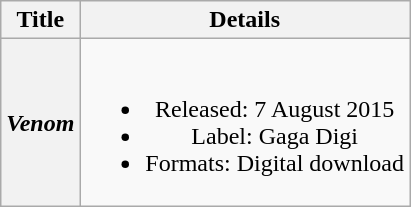<table class="wikitable plainrowheaders" style="text-align:center;" border="1">
<tr>
<th>Title</th>
<th>Details</th>
</tr>
<tr>
<th scope="row"><em>Venom</em></th>
<td><br><ul><li>Released: 7 August 2015</li><li>Label: Gaga Digi</li><li>Formats: Digital download</li></ul></td>
</tr>
</table>
